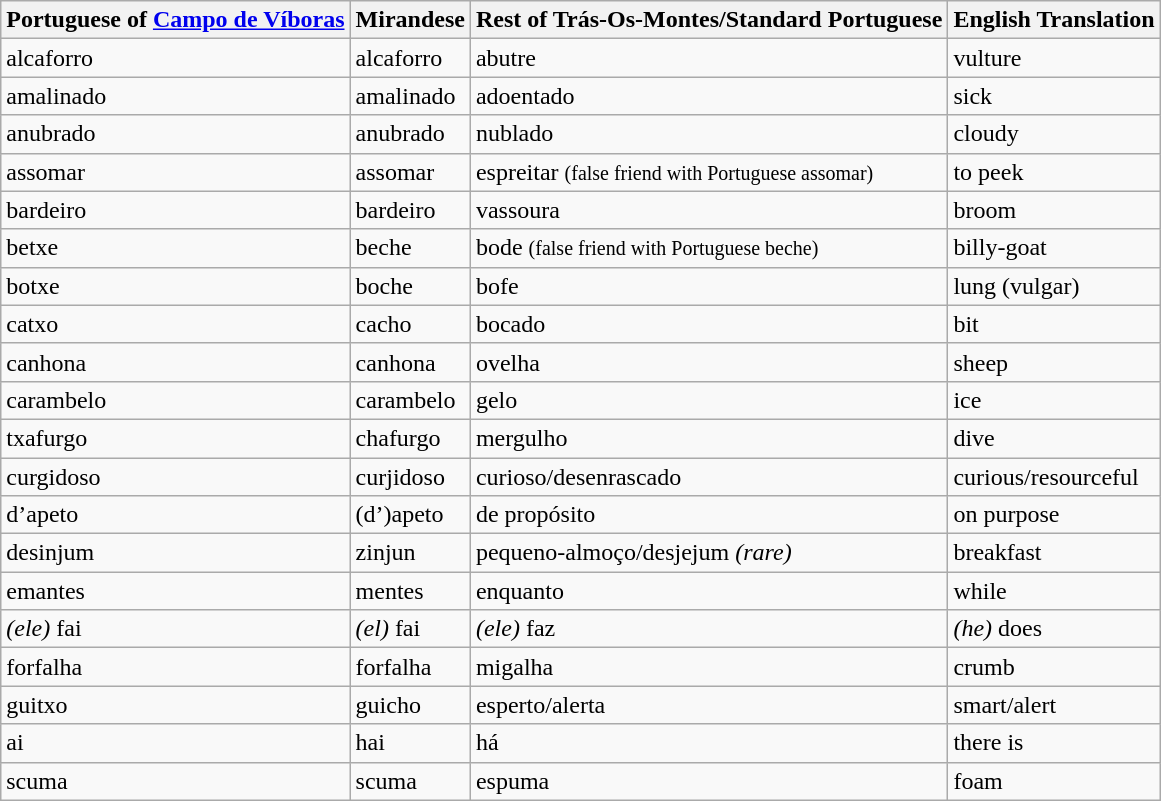<table class="wikitable">
<tr>
<th>Portuguese of <a href='#'>Campo de Víboras</a></th>
<th>Mirandese</th>
<th>Rest of Trás-Os-Montes/Standard Portuguese</th>
<th>English Translation</th>
</tr>
<tr>
<td>alcaforro</td>
<td>alcaforro</td>
<td>abutre</td>
<td>vulture</td>
</tr>
<tr>
<td>amalinado</td>
<td>amalinado</td>
<td>adoentado</td>
<td>sick</td>
</tr>
<tr>
<td>anubrado</td>
<td>anubrado</td>
<td>nublado</td>
<td>cloudy</td>
</tr>
<tr>
<td>assomar</td>
<td>assomar</td>
<td>espreitar <small>(false friend with Portuguese assomar)</small></td>
<td>to peek</td>
</tr>
<tr>
<td>bardeiro</td>
<td>bardeiro</td>
<td>vassoura</td>
<td>broom</td>
</tr>
<tr>
<td>betxe</td>
<td>beche</td>
<td>bode <small>(false friend with Portuguese beche)</small></td>
<td>billy-goat</td>
</tr>
<tr>
<td>botxe</td>
<td>boche</td>
<td>bofe</td>
<td>lung (vulgar)</td>
</tr>
<tr>
<td>catxo</td>
<td>cacho</td>
<td>bocado</td>
<td>bit</td>
</tr>
<tr>
<td>canhona</td>
<td>canhona</td>
<td>ovelha</td>
<td>sheep</td>
</tr>
<tr>
<td>carambelo</td>
<td>carambelo</td>
<td>gelo</td>
<td>ice</td>
</tr>
<tr>
<td>txafurgo</td>
<td>chafurgo</td>
<td>mergulho</td>
<td>dive</td>
</tr>
<tr>
<td>curgidoso</td>
<td>curjidoso</td>
<td>curioso/desenrascado</td>
<td>curious/resourceful</td>
</tr>
<tr>
<td>d’apeto</td>
<td>(d’)apeto</td>
<td>de propósito</td>
<td>on purpose</td>
</tr>
<tr>
<td>desinjum</td>
<td>zinjun</td>
<td>pequeno-almoço/desjejum <em>(rare)</em></td>
<td>breakfast</td>
</tr>
<tr>
<td>emantes</td>
<td>mentes</td>
<td>enquanto</td>
<td>while</td>
</tr>
<tr>
<td><em>(ele)</em> fai</td>
<td><em>(el)</em> fai</td>
<td><em>(ele)</em> faz</td>
<td><em>(he)</em> does</td>
</tr>
<tr>
<td>forfalha</td>
<td>forfalha</td>
<td>migalha</td>
<td>crumb</td>
</tr>
<tr>
<td>guitxo</td>
<td>guicho</td>
<td>esperto/alerta</td>
<td>smart/alert</td>
</tr>
<tr>
<td>ai</td>
<td>hai</td>
<td>há</td>
<td>there is</td>
</tr>
<tr>
<td>scuma</td>
<td>scuma</td>
<td>espuma</td>
<td>foam</td>
</tr>
</table>
